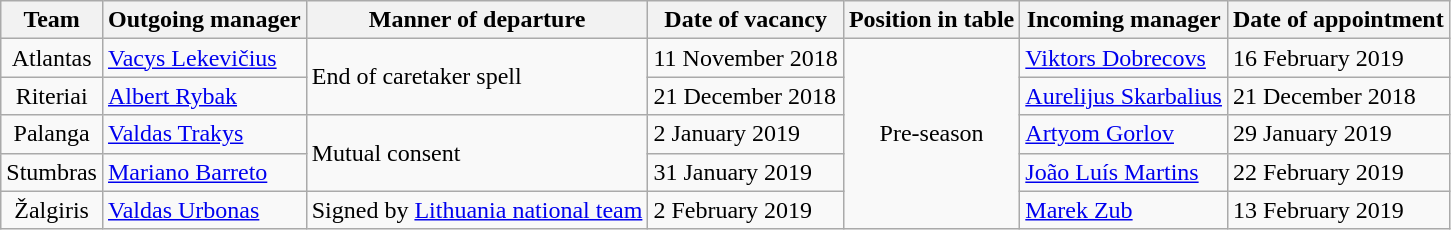<table class="wikitable">
<tr>
<th>Team</th>
<th>Outgoing manager</th>
<th>Manner of departure</th>
<th>Date of vacancy</th>
<th>Position in table</th>
<th>Incoming manager</th>
<th>Date of appointment</th>
</tr>
<tr>
<td align="center">Atlantas</td>
<td> <a href='#'>Vacys Lekevičius</a></td>
<td rowspan=2>End of caretaker spell</td>
<td>11 November 2018</td>
<td rowspan=5 align="center">Pre-season</td>
<td> <a href='#'>Viktors Dobrecovs</a></td>
<td>16 February 2019</td>
</tr>
<tr>
<td align="center">Riteriai</td>
<td> <a href='#'>Albert Rybak</a></td>
<td>21 December 2018</td>
<td> <a href='#'>Aurelijus Skarbalius</a></td>
<td>21 December 2018</td>
</tr>
<tr>
<td align="center">Palanga</td>
<td> <a href='#'>Valdas Trakys</a></td>
<td rowspan=2>Mutual consent</td>
<td>2 January 2019</td>
<td> <a href='#'>Artyom Gorlov</a></td>
<td>29 January 2019</td>
</tr>
<tr>
<td align="center">Stumbras</td>
<td> <a href='#'>Mariano Barreto</a></td>
<td>31 January 2019</td>
<td> <a href='#'>João Luís Martins</a></td>
<td>22 February 2019</td>
</tr>
<tr>
<td align="center">Žalgiris</td>
<td> <a href='#'>Valdas Urbonas</a></td>
<td>Signed by <a href='#'>Lithuania national team</a></td>
<td>2 February 2019</td>
<td> <a href='#'>Marek Zub</a></td>
<td>13 February 2019</td>
</tr>
</table>
